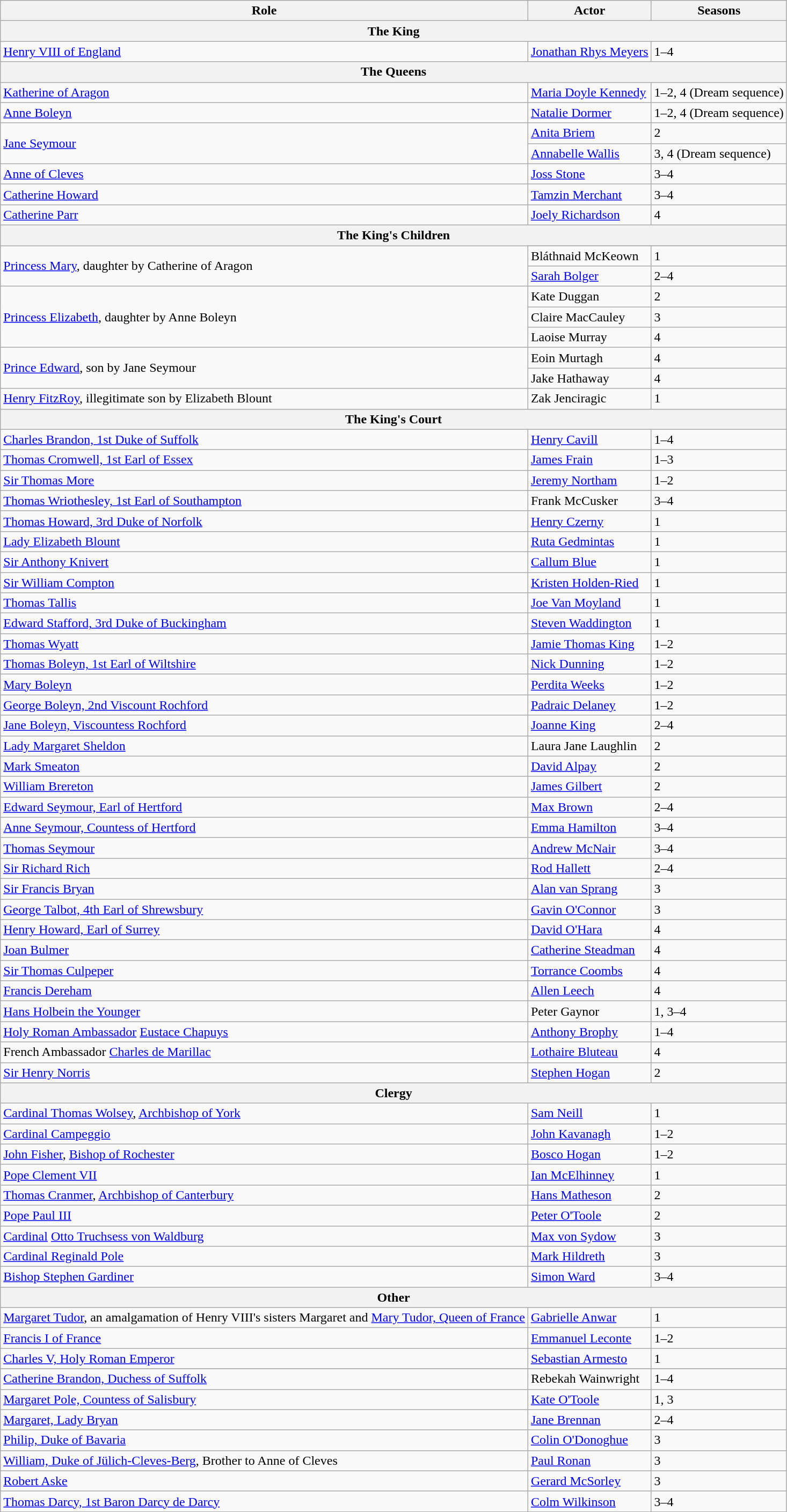<table class="wikitable">
<tr>
<th>Role</th>
<th>Actor</th>
<th>Seasons</th>
</tr>
<tr>
<th colspan="3">The King</th>
</tr>
<tr>
<td><a href='#'>Henry VIII of England</a></td>
<td><a href='#'>Jonathan Rhys Meyers</a></td>
<td>1–4</td>
</tr>
<tr>
<th colspan="3">The Queens</th>
</tr>
<tr>
<td><a href='#'>Katherine of Aragon</a></td>
<td><a href='#'>Maria Doyle Kennedy</a></td>
<td>1–2, 4 (Dream sequence)</td>
</tr>
<tr>
<td><a href='#'>Anne Boleyn</a></td>
<td><a href='#'>Natalie Dormer</a></td>
<td>1–2, 4 (Dream sequence)</td>
</tr>
<tr>
<td rowspan="2"><a href='#'>Jane Seymour</a></td>
<td><a href='#'>Anita Briem</a></td>
<td>2</td>
</tr>
<tr>
<td><a href='#'>Annabelle Wallis</a></td>
<td>3, 4 (Dream sequence)</td>
</tr>
<tr>
<td><a href='#'>Anne of Cleves</a></td>
<td><a href='#'>Joss Stone</a></td>
<td>3–4</td>
</tr>
<tr>
<td><a href='#'>Catherine Howard</a></td>
<td><a href='#'>Tamzin Merchant</a></td>
<td>3–4</td>
</tr>
<tr>
<td><a href='#'>Catherine Parr</a></td>
<td><a href='#'>Joely Richardson</a></td>
<td>4</td>
</tr>
<tr>
<th colspan="3">The King's Children</th>
</tr>
<tr>
<td rowspan="3"><a href='#'>Princess Mary</a>, daughter by Catherine of Aragon</td>
</tr>
<tr>
<td>Bláthnaid McKeown</td>
<td>1</td>
</tr>
<tr>
<td><a href='#'>Sarah Bolger</a></td>
<td>2–4</td>
</tr>
<tr>
<td rowspan="3"><a href='#'>Princess Elizabeth</a>, daughter by Anne Boleyn</td>
<td>Kate Duggan</td>
<td>2</td>
</tr>
<tr>
<td>Claire MacCauley</td>
<td>3</td>
</tr>
<tr>
<td>Laoise Murray</td>
<td>4</td>
</tr>
<tr>
<td rowspan="2"><a href='#'>Prince Edward</a>, son by Jane Seymour</td>
<td>Eoin Murtagh</td>
<td>4</td>
</tr>
<tr>
<td>Jake Hathaway</td>
<td>4</td>
</tr>
<tr>
<td rowspan="1"><a href='#'>Henry FitzRoy</a>, illegitimate son by Elizabeth Blount</td>
<td>Zak Jenciragic</td>
<td>1</td>
</tr>
<tr>
<th colspan="3">The King's Court</th>
</tr>
<tr>
<td><a href='#'>Charles Brandon, 1st Duke of Suffolk</a></td>
<td><a href='#'>Henry Cavill</a></td>
<td>1–4</td>
</tr>
<tr>
<td><a href='#'>Thomas Cromwell, 1st Earl of Essex</a></td>
<td><a href='#'>James Frain</a></td>
<td>1–3</td>
</tr>
<tr>
<td><a href='#'>Sir Thomas More</a></td>
<td><a href='#'>Jeremy Northam</a></td>
<td>1–2</td>
</tr>
<tr>
<td><a href='#'>Thomas Wriothesley, 1st Earl of Southampton</a></td>
<td>Frank McCusker</td>
<td>3–4</td>
</tr>
<tr>
<td><a href='#'>Thomas Howard, 3rd Duke of Norfolk</a></td>
<td><a href='#'>Henry Czerny</a></td>
<td>1</td>
</tr>
<tr>
<td><a href='#'>Lady Elizabeth Blount</a></td>
<td><a href='#'>Ruta Gedmintas</a></td>
<td>1</td>
</tr>
<tr>
<td><a href='#'>Sir Anthony Knivert</a></td>
<td><a href='#'>Callum Blue</a></td>
<td>1</td>
</tr>
<tr>
<td><a href='#'>Sir William Compton</a></td>
<td><a href='#'>Kristen Holden-Ried</a></td>
<td>1</td>
</tr>
<tr>
<td><a href='#'>Thomas Tallis</a></td>
<td><a href='#'>Joe Van Moyland</a></td>
<td>1</td>
</tr>
<tr>
<td><a href='#'>Edward Stafford, 3rd Duke of Buckingham</a></td>
<td><a href='#'>Steven Waddington</a></td>
<td>1</td>
</tr>
<tr>
<td><a href='#'>Thomas Wyatt</a></td>
<td><a href='#'>Jamie Thomas King</a></td>
<td>1–2</td>
</tr>
<tr>
<td><a href='#'>Thomas Boleyn, 1st Earl of Wiltshire</a></td>
<td><a href='#'>Nick Dunning</a></td>
<td>1–2</td>
</tr>
<tr>
<td><a href='#'>Mary Boleyn</a></td>
<td><a href='#'>Perdita Weeks</a></td>
<td>1–2</td>
</tr>
<tr>
<td><a href='#'>George Boleyn, 2nd Viscount Rochford</a></td>
<td><a href='#'>Padraic Delaney</a></td>
<td>1–2</td>
</tr>
<tr>
<td><a href='#'>Jane Boleyn, Viscountess Rochford</a></td>
<td><a href='#'>Joanne King</a></td>
<td>2–4</td>
</tr>
<tr>
<td><a href='#'>Lady Margaret Sheldon</a></td>
<td>Laura Jane Laughlin</td>
<td>2</td>
</tr>
<tr>
<td><a href='#'>Mark Smeaton</a></td>
<td><a href='#'>David Alpay</a></td>
<td>2</td>
</tr>
<tr>
<td><a href='#'>William Brereton</a></td>
<td><a href='#'>James Gilbert</a></td>
<td>2</td>
</tr>
<tr>
<td><a href='#'>Edward Seymour, Earl of Hertford</a></td>
<td><a href='#'>Max Brown</a></td>
<td>2–4</td>
</tr>
<tr>
<td><a href='#'>Anne Seymour, Countess of Hertford</a></td>
<td><a href='#'>Emma Hamilton</a></td>
<td>3–4</td>
</tr>
<tr>
<td><a href='#'>Thomas Seymour</a></td>
<td><a href='#'>Andrew McNair</a></td>
<td>3–4</td>
</tr>
<tr>
<td><a href='#'>Sir Richard Rich</a></td>
<td><a href='#'>Rod Hallett</a></td>
<td>2–4</td>
</tr>
<tr>
<td><a href='#'>Sir Francis Bryan</a></td>
<td><a href='#'>Alan van Sprang</a></td>
<td>3</td>
</tr>
<tr>
<td><a href='#'>George Talbot, 4th Earl of Shrewsbury</a></td>
<td><a href='#'>Gavin O'Connor</a></td>
<td>3</td>
</tr>
<tr>
<td><a href='#'>Henry Howard, Earl of Surrey</a></td>
<td><a href='#'>David O'Hara</a></td>
<td>4</td>
</tr>
<tr>
<td><a href='#'>Joan Bulmer</a></td>
<td><a href='#'>Catherine Steadman</a></td>
<td>4</td>
</tr>
<tr>
<td><a href='#'>Sir Thomas Culpeper</a></td>
<td><a href='#'>Torrance Coombs</a></td>
<td>4</td>
</tr>
<tr>
<td><a href='#'>Francis Dereham</a></td>
<td><a href='#'>Allen Leech</a></td>
<td>4</td>
</tr>
<tr>
<td><a href='#'>Hans Holbein the Younger</a></td>
<td>Peter Gaynor</td>
<td>1, 3–4</td>
</tr>
<tr>
<td><a href='#'>Holy Roman Ambassador</a> <a href='#'>Eustace Chapuys</a></td>
<td><a href='#'>Anthony Brophy</a></td>
<td>1–4</td>
</tr>
<tr>
<td>French Ambassador <a href='#'>Charles de Marillac</a></td>
<td><a href='#'>Lothaire Bluteau</a></td>
<td>4</td>
</tr>
<tr>
<td><a href='#'>Sir Henry Norris</a></td>
<td><a href='#'>Stephen Hogan</a></td>
<td>2</td>
</tr>
<tr>
<th colspan="3">Clergy</th>
</tr>
<tr>
<td><a href='#'>Cardinal Thomas Wolsey</a>, <a href='#'>Archbishop of York</a></td>
<td><a href='#'>Sam Neill</a></td>
<td>1</td>
</tr>
<tr>
<td><a href='#'>Cardinal Campeggio</a></td>
<td><a href='#'>John Kavanagh</a></td>
<td>1–2</td>
</tr>
<tr>
<td><a href='#'>John Fisher</a>, <a href='#'>Bishop of Rochester</a></td>
<td><a href='#'>Bosco Hogan</a></td>
<td>1–2</td>
</tr>
<tr>
<td><a href='#'>Pope Clement VII</a></td>
<td><a href='#'>Ian McElhinney</a></td>
<td>1</td>
</tr>
<tr>
<td><a href='#'>Thomas Cranmer</a>, <a href='#'>Archbishop of Canterbury</a></td>
<td><a href='#'>Hans Matheson</a></td>
<td>2</td>
</tr>
<tr>
<td><a href='#'>Pope Paul III</a></td>
<td><a href='#'>Peter O'Toole</a></td>
<td>2</td>
</tr>
<tr>
<td><a href='#'>Cardinal</a> <a href='#'>Otto Truchsess von Waldburg</a></td>
<td><a href='#'>Max von Sydow</a></td>
<td>3</td>
</tr>
<tr>
<td><a href='#'>Cardinal Reginald Pole</a></td>
<td><a href='#'>Mark Hildreth</a></td>
<td>3</td>
</tr>
<tr>
<td><a href='#'>Bishop Stephen Gardiner</a></td>
<td><a href='#'>Simon Ward</a></td>
<td>3–4</td>
</tr>
<tr>
<th colspan="3">Other</th>
</tr>
<tr>
<td><a href='#'>Margaret Tudor</a>, an amalgamation of Henry VIII's sisters Margaret and <a href='#'>Mary Tudor, Queen of France</a></td>
<td><a href='#'>Gabrielle Anwar</a></td>
<td>1</td>
</tr>
<tr>
<td><a href='#'>Francis I of France</a></td>
<td><a href='#'>Emmanuel Leconte</a></td>
<td>1–2</td>
</tr>
<tr>
<td><a href='#'>Charles V, Holy Roman Emperor</a></td>
<td><a href='#'>Sebastian Armesto</a></td>
<td>1</td>
</tr>
<tr>
</tr>
<tr>
<td><a href='#'>Catherine Brandon, Duchess of Suffolk</a></td>
<td>Rebekah Wainwright</td>
<td>1–4</td>
</tr>
<tr>
<td><a href='#'>Margaret Pole, Countess of Salisbury</a></td>
<td><a href='#'>Kate O'Toole</a></td>
<td>1, 3</td>
</tr>
<tr>
<td><a href='#'>Margaret, Lady Bryan</a></td>
<td><a href='#'>Jane Brennan</a></td>
<td>2–4</td>
</tr>
<tr>
<td><a href='#'>Philip, Duke of Bavaria</a></td>
<td><a href='#'>Colin O'Donoghue</a></td>
<td>3</td>
</tr>
<tr>
<td><a href='#'>William, Duke of Jülich-Cleves-Berg</a>, Brother to Anne of Cleves</td>
<td><a href='#'>Paul Ronan</a></td>
<td>3</td>
</tr>
<tr>
<td><a href='#'>Robert Aske</a></td>
<td><a href='#'>Gerard McSorley</a></td>
<td>3</td>
</tr>
<tr>
<td><a href='#'>Thomas Darcy, 1st Baron Darcy de Darcy</a></td>
<td><a href='#'>Colm Wilkinson</a></td>
<td>3–4</td>
</tr>
</table>
